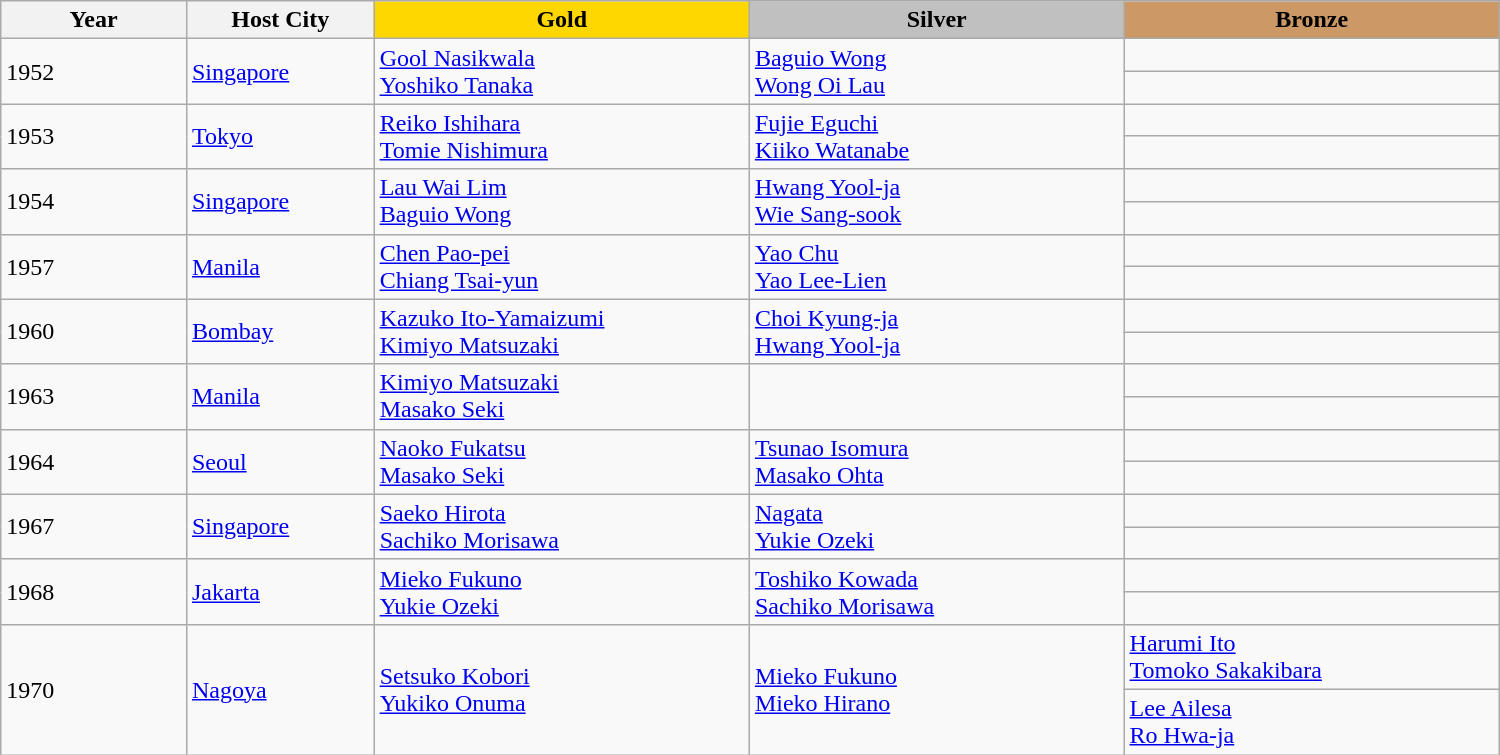<table class="wikitable" style="text-align:left; width:1000px;">
<tr>
<th width="120">Year</th>
<th width="120">Host City</th>
<th width="250" style="background-color: gold">Gold</th>
<th width="250" style="background-color: silver">Silver</th>
<th width="250" style="background-color: #cc9966">Bronze</th>
</tr>
<tr>
<td rowspan=2>1952</td>
<td rowspan=2><a href='#'>Singapore</a></td>
<td rowspan=2> <a href='#'>Gool Nasikwala</a><br> <a href='#'>Yoshiko Tanaka</a></td>
<td rowspan=2> <a href='#'>Baguio Wong</a><br> <a href='#'>Wong Oi Lau</a></td>
<td></td>
</tr>
<tr>
<td></td>
</tr>
<tr>
<td rowspan=2>1953</td>
<td rowspan=2><a href='#'>Tokyo</a></td>
<td rowspan=2> <a href='#'>Reiko Ishihara</a><br> <a href='#'>Tomie Nishimura</a></td>
<td rowspan=2> <a href='#'>Fujie Eguchi</a><br> <a href='#'>Kiiko Watanabe</a></td>
<td></td>
</tr>
<tr>
<td></td>
</tr>
<tr>
<td rowspan=2>1954</td>
<td rowspan=2><a href='#'>Singapore</a></td>
<td rowspan=2> <a href='#'>Lau Wai Lim</a><br> <a href='#'>Baguio Wong</a></td>
<td rowspan=2> <a href='#'>Hwang Yool-ja</a><br> <a href='#'>Wie Sang-sook</a></td>
<td></td>
</tr>
<tr>
<td></td>
</tr>
<tr>
<td rowspan=2>1957</td>
<td rowspan=2><a href='#'>Manila</a></td>
<td rowspan=2> <a href='#'>Chen Pao-pei</a><br> <a href='#'>Chiang Tsai-yun</a></td>
<td rowspan=2> <a href='#'>Yao Chu</a><br> <a href='#'>Yao Lee-Lien</a></td>
<td></td>
</tr>
<tr>
<td></td>
</tr>
<tr>
<td rowspan=2>1960</td>
<td rowspan=2><a href='#'>Bombay</a></td>
<td rowspan=2> <a href='#'>Kazuko Ito-Yamaizumi</a><br> <a href='#'>Kimiyo Matsuzaki</a></td>
<td rowspan=2> <a href='#'>Choi Kyung-ja</a><br> <a href='#'>Hwang Yool-ja</a></td>
<td></td>
</tr>
<tr>
<td></td>
</tr>
<tr>
<td rowspan=2>1963</td>
<td rowspan=2><a href='#'>Manila</a></td>
<td rowspan=2> <a href='#'>Kimiyo Matsuzaki</a><br> <a href='#'>Masako Seki</a></td>
<td rowspan=2></td>
<td></td>
</tr>
<tr>
<td></td>
</tr>
<tr>
<td rowspan=2>1964</td>
<td rowspan=2><a href='#'>Seoul</a></td>
<td rowspan=2> <a href='#'>Naoko Fukatsu</a><br> <a href='#'>Masako Seki</a></td>
<td rowspan=2> <a href='#'>Tsunao Isomura</a><br> <a href='#'>Masako Ohta</a></td>
<td></td>
</tr>
<tr>
<td></td>
</tr>
<tr>
<td rowspan=2>1967</td>
<td rowspan=2><a href='#'>Singapore</a></td>
<td rowspan=2> <a href='#'>Saeko Hirota</a><br> <a href='#'>Sachiko Morisawa</a></td>
<td rowspan=2> <a href='#'>Nagata</a><br> <a href='#'>Yukie Ozeki</a></td>
<td></td>
</tr>
<tr>
<td></td>
</tr>
<tr>
<td rowspan=2>1968</td>
<td rowspan=2><a href='#'>Jakarta</a></td>
<td rowspan=2> <a href='#'>Mieko Fukuno</a><br> <a href='#'>Yukie Ozeki</a></td>
<td rowspan=2> <a href='#'>Toshiko Kowada</a><br> <a href='#'>Sachiko Morisawa</a></td>
<td></td>
</tr>
<tr>
<td></td>
</tr>
<tr>
<td rowspan=2>1970</td>
<td rowspan=2><a href='#'>Nagoya</a></td>
<td rowspan=2> <a href='#'>Setsuko Kobori</a><br> <a href='#'>Yukiko Onuma</a></td>
<td rowspan=2> <a href='#'>Mieko Fukuno</a><br> <a href='#'>Mieko Hirano</a></td>
<td> <a href='#'>Harumi Ito</a><br> <a href='#'>Tomoko Sakakibara</a></td>
</tr>
<tr>
<td> <a href='#'>Lee Ailesa</a><br> <a href='#'>Ro Hwa-ja</a></td>
</tr>
</table>
